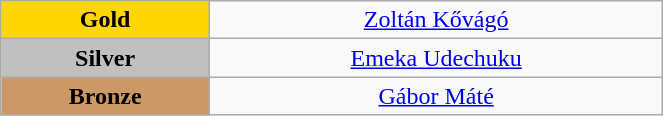<table class="wikitable" style="text-align:center; " width="35%">
<tr>
<td bgcolor="gold"><strong>Gold</strong></td>
<td><a href='#'>Zoltán Kővágó</a><br>  <small><em></em></small></td>
</tr>
<tr>
<td bgcolor="silver"><strong>Silver</strong></td>
<td><a href='#'>Emeka Udechuku</a><br>  <small><em></em></small></td>
</tr>
<tr>
<td bgcolor="CC9966"><strong>Bronze</strong></td>
<td><a href='#'>Gábor Máté</a><br>  <small><em></em></small></td>
</tr>
</table>
